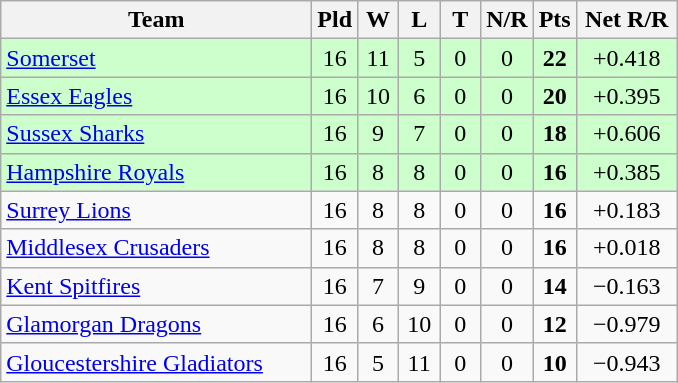<table class="wikitable" style="text-align:center">
<tr>
<th width=200>Team</th>
<th width=20>Pld</th>
<th width=20>W</th>
<th width=20>L</th>
<th width=20>T</th>
<th width=20>N/R</th>
<th width=20>Pts</th>
<th width=60>Net R/R</th>
</tr>
<tr style="background:#cfc;">
<td align=left><a href='#'>Somerset</a></td>
<td>16</td>
<td>11</td>
<td>5</td>
<td>0</td>
<td>0</td>
<td><strong>22</strong></td>
<td>+0.418</td>
</tr>
<tr style="background:#cfc;">
<td align=left><a href='#'>Essex Eagles</a></td>
<td>16</td>
<td>10</td>
<td>6</td>
<td>0</td>
<td>0</td>
<td><strong>20</strong></td>
<td>+0.395</td>
</tr>
<tr style="background:#cfc;">
<td align=left><a href='#'>Sussex Sharks</a></td>
<td>16</td>
<td>9</td>
<td>7</td>
<td>0</td>
<td>0</td>
<td><strong>18</strong></td>
<td>+0.606</td>
</tr>
<tr style="background:#cfc;">
<td align=left><a href='#'>Hampshire Royals</a></td>
<td>16</td>
<td>8</td>
<td>8</td>
<td>0</td>
<td>0</td>
<td><strong>16</strong></td>
<td>+0.385</td>
</tr>
<tr>
<td align=left><a href='#'>Surrey Lions</a></td>
<td>16</td>
<td>8</td>
<td>8</td>
<td>0</td>
<td>0</td>
<td><strong>16</strong></td>
<td>+0.183</td>
</tr>
<tr>
<td align=left><a href='#'>Middlesex Crusaders</a></td>
<td>16</td>
<td>8</td>
<td>8</td>
<td>0</td>
<td>0</td>
<td><strong>16</strong></td>
<td>+0.018</td>
</tr>
<tr>
<td align=left><a href='#'>Kent Spitfires</a></td>
<td>16</td>
<td>7</td>
<td>9</td>
<td>0</td>
<td>0</td>
<td><strong>14</strong></td>
<td>−0.163</td>
</tr>
<tr>
<td align=left><a href='#'>Glamorgan Dragons</a></td>
<td>16</td>
<td>6</td>
<td>10</td>
<td>0</td>
<td>0</td>
<td><strong>12</strong></td>
<td>−0.979</td>
</tr>
<tr>
<td align=left><a href='#'>Gloucestershire Gladiators</a></td>
<td>16</td>
<td>5</td>
<td>11</td>
<td>0</td>
<td>0</td>
<td><strong>10</strong></td>
<td>−0.943</td>
</tr>
</table>
